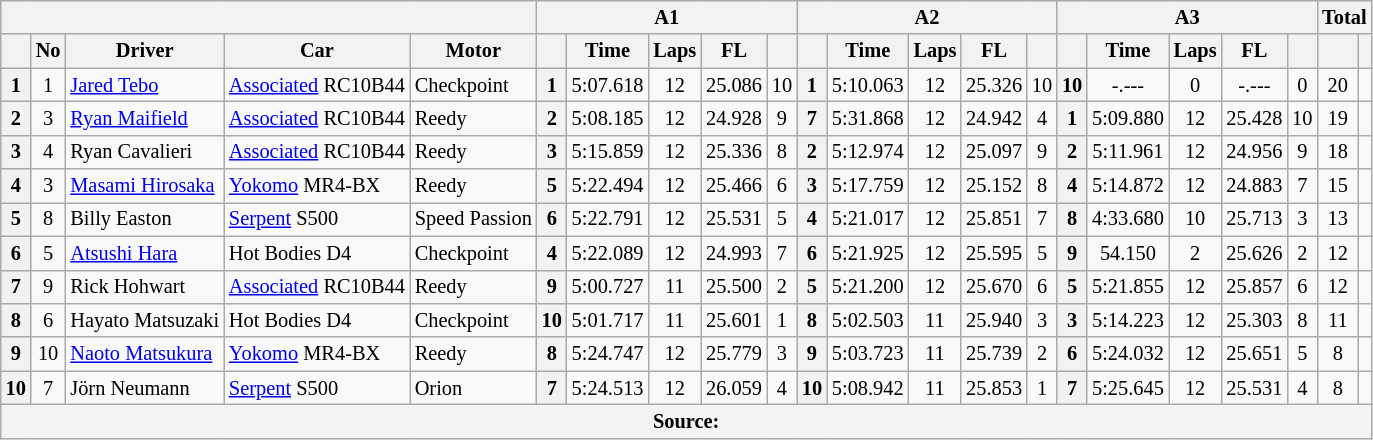<table class="wikitable" style="font-size:85%;">
<tr>
<th colspan="5"></th>
<th colspan="5" style="text-align:center;">A1</th>
<th colspan="5" style="text-align:center;">A2</th>
<th colspan="5" style="text-align:center;">A3</th>
<th colspan="2" style="text-align:center;">Total</th>
</tr>
<tr>
<th style="text-align:center;"></th>
<th style="text-align:center;">No</th>
<th style="text-align:center;">Driver</th>
<th style="text-align:center;">Car</th>
<th style="text-align:center;">Motor</th>
<th style="text-align:center;"></th>
<th style="text-align:center;">Time</th>
<th style="text-align:center;">Laps</th>
<th style="text-align:center;">FL</th>
<th style="text-align:center;"></th>
<th style="text-align:center;"></th>
<th style="text-align:center;">Time</th>
<th style="text-align:center;">Laps</th>
<th style="text-align:center;">FL</th>
<th style="text-align:center;"></th>
<th style="text-align:center;"></th>
<th style="text-align:center;">Time</th>
<th style="text-align:center;">Laps</th>
<th style="text-align:center;">FL</th>
<th style="text-align:center;"></th>
<th style="text-align:center;"></th>
<th style="text-align:center;"></th>
</tr>
<tr>
<th style="text-align:center;">1</th>
<td style="text-align:center;">1</td>
<td> <a href='#'>Jared Tebo</a></td>
<td><a href='#'>Associated</a> RC10B44</td>
<td>Checkpoint</td>
<th style="text-align:center;">1</th>
<td style="text-align:center;">5:07.618</td>
<td style="text-align:center;">12</td>
<td style="text-align:center;">25.086</td>
<td style="text-align:center;">10</td>
<th style="text-align:center;">1</th>
<td style="text-align:center;">5:10.063</td>
<td style="text-align:center;">12</td>
<td style="text-align:center;">25.326</td>
<td style="text-align:center;">10</td>
<th style="text-align:center;">10</th>
<td style="text-align:center;">-.---</td>
<td style="text-align:center;">0</td>
<td style="text-align:center;">-.---</td>
<td style="text-align:center;">0</td>
<td style="text-align:center;">20</td>
<td style="text-align:center;"></td>
</tr>
<tr>
<th style="text-align:center;">2</th>
<td style="text-align:center;">3</td>
<td> <a href='#'>Ryan Maifield</a></td>
<td><a href='#'>Associated</a> RC10B44</td>
<td>Reedy</td>
<th style="text-align:center;">2</th>
<td style="text-align:center;">5:08.185</td>
<td style="text-align:center;">12</td>
<td style="text-align:center;">24.928</td>
<td style="text-align:center;">9</td>
<th style="text-align:center;">7</th>
<td style="text-align:center;">5:31.868</td>
<td style="text-align:center;">12</td>
<td style="text-align:center;">24.942</td>
<td style="text-align:center;">4</td>
<th style="text-align:center;">1</th>
<td style="text-align:center;">5:09.880</td>
<td style="text-align:center;">12</td>
<td style="text-align:center;">25.428</td>
<td style="text-align:center;">10</td>
<td style="text-align:center;">19</td>
<td style="text-align:center;"></td>
</tr>
<tr>
<th style="text-align:center;">3</th>
<td style="text-align:center;">4</td>
<td> Ryan Cavalieri</td>
<td><a href='#'>Associated</a> RC10B44</td>
<td>Reedy</td>
<th style="text-align:center;">3</th>
<td style="text-align:center;">5:15.859</td>
<td style="text-align:center;">12</td>
<td style="text-align:center;">25.336</td>
<td style="text-align:center;">8</td>
<th style="text-align:center;">2</th>
<td style="text-align:center;">5:12.974</td>
<td style="text-align:center;">12</td>
<td style="text-align:center;">25.097</td>
<td style="text-align:center;">9</td>
<th style="text-align:center;">2</th>
<td style="text-align:center;">5:11.961</td>
<td style="text-align:center;">12</td>
<td style="text-align:center;">24.956</td>
<td style="text-align:center;">9</td>
<td style="text-align:center;">18</td>
<td style="text-align:center;"></td>
</tr>
<tr>
<th style="text-align:center;">4</th>
<td style="text-align:center;">3</td>
<td> <a href='#'>Masami Hirosaka</a></td>
<td><a href='#'>Yokomo</a> MR4-BX</td>
<td>Reedy</td>
<th style="text-align:center;">5</th>
<td style="text-align:center;">5:22.494</td>
<td style="text-align:center;">12</td>
<td style="text-align:center;">25.466</td>
<td style="text-align:center;">6</td>
<th style="text-align:center;">3</th>
<td style="text-align:center;">5:17.759</td>
<td style="text-align:center;">12</td>
<td style="text-align:center;">25.152</td>
<td style="text-align:center;">8</td>
<th style="text-align:center;">4</th>
<td style="text-align:center;">5:14.872</td>
<td style="text-align:center;">12</td>
<td style="text-align:center;">24.883</td>
<td style="text-align:center;">7</td>
<td style="text-align:center;">15</td>
<td style="text-align:center;"></td>
</tr>
<tr>
<th style="text-align:center;">5</th>
<td style="text-align:center;">8</td>
<td> Billy Easton</td>
<td><a href='#'>Serpent</a> S500</td>
<td>Speed Passion</td>
<th style="text-align:center;">6</th>
<td style="text-align:center;">5:22.791</td>
<td style="text-align:center;">12</td>
<td style="text-align:center;">25.531</td>
<td style="text-align:center;">5</td>
<th style="text-align:center;">4</th>
<td style="text-align:center;">5:21.017</td>
<td style="text-align:center;">12</td>
<td style="text-align:center;">25.851</td>
<td style="text-align:center;">7</td>
<th style="text-align:center;">8</th>
<td style="text-align:center;">4:33.680</td>
<td style="text-align:center;">10</td>
<td style="text-align:center;">25.713</td>
<td style="text-align:center;">3</td>
<td style="text-align:center;">13</td>
<td style="text-align:center;"></td>
</tr>
<tr>
<th style="text-align:center;">6</th>
<td style="text-align:center;">5</td>
<td> <a href='#'>Atsushi Hara</a></td>
<td>Hot Bodies D4</td>
<td>Checkpoint</td>
<th style="text-align:center;">4</th>
<td style="text-align:center;">5:22.089</td>
<td style="text-align:center;">12</td>
<td style="text-align:center;">24.993</td>
<td style="text-align:center;">7</td>
<th style="text-align:center;">6</th>
<td style="text-align:center;">5:21.925</td>
<td style="text-align:center;">12</td>
<td style="text-align:center;">25.595</td>
<td style="text-align:center;">5</td>
<th style="text-align:center;">9</th>
<td style="text-align:center;">54.150</td>
<td style="text-align:center;">2</td>
<td style="text-align:center;">25.626</td>
<td style="text-align:center;">2</td>
<td style="text-align:center;">12</td>
<td style="text-align:center;"></td>
</tr>
<tr>
<th style="text-align:center;">7</th>
<td style="text-align:center;">9</td>
<td> Rick Hohwart</td>
<td><a href='#'>Associated</a> RC10B44</td>
<td>Reedy</td>
<th style="text-align:center;">9</th>
<td style="text-align:center;">5:00.727</td>
<td style="text-align:center;">11</td>
<td style="text-align:center;">25.500</td>
<td style="text-align:center;">2</td>
<th style="text-align:center;">5</th>
<td style="text-align:center;">5:21.200</td>
<td style="text-align:center;">12</td>
<td style="text-align:center;">25.670</td>
<td style="text-align:center;">6</td>
<th style="text-align:center;">5</th>
<td style="text-align:center;">5:21.855</td>
<td style="text-align:center;">12</td>
<td style="text-align:center;">25.857</td>
<td style="text-align:center;">6</td>
<td style="text-align:center;">12</td>
<td style="text-align:center;"></td>
</tr>
<tr>
<th style="text-align:center;">8</th>
<td style="text-align:center;">6</td>
<td> Hayato Matsuzaki</td>
<td>Hot Bodies D4</td>
<td>Checkpoint</td>
<th style="text-align:center;">10</th>
<td style="text-align:center;">5:01.717</td>
<td style="text-align:center;">11</td>
<td style="text-align:center;">25.601</td>
<td style="text-align:center;">1</td>
<th style="text-align:center;">8</th>
<td style="text-align:center;">5:02.503</td>
<td style="text-align:center;">11</td>
<td style="text-align:center;">25.940</td>
<td style="text-align:center;">3</td>
<th style="text-align:center;">3</th>
<td style="text-align:center;">5:14.223</td>
<td style="text-align:center;">12</td>
<td style="text-align:center;">25.303</td>
<td style="text-align:center;">8</td>
<td style="text-align:center;">11</td>
<td style="text-align:center;"></td>
</tr>
<tr>
<th style="text-align:center;">9</th>
<td style="text-align:center;">10</td>
<td> <a href='#'>Naoto Matsukura</a></td>
<td><a href='#'>Yokomo</a> MR4-BX</td>
<td>Reedy</td>
<th style="text-align:center;">8</th>
<td style="text-align:center;">5:24.747</td>
<td style="text-align:center;">12</td>
<td style="text-align:center;">25.779</td>
<td style="text-align:center;">3</td>
<th style="text-align:center;">9</th>
<td style="text-align:center;">5:03.723</td>
<td style="text-align:center;">11</td>
<td style="text-align:center;">25.739</td>
<td style="text-align:center;">2</td>
<th style="text-align:center;">6</th>
<td style="text-align:center;">5:24.032</td>
<td style="text-align:center;">12</td>
<td style="text-align:center;">25.651</td>
<td style="text-align:center;">5</td>
<td style="text-align:center;">8</td>
<td style="text-align:center;"></td>
</tr>
<tr>
<th style="text-align:center;">10</th>
<td style="text-align:center;">7</td>
<td> Jörn Neumann</td>
<td><a href='#'>Serpent</a> S500</td>
<td>Orion</td>
<th style="text-align:center;">7</th>
<td style="text-align:center;">5:24.513</td>
<td style="text-align:center;">12</td>
<td style="text-align:center;">26.059</td>
<td style="text-align:center;">4</td>
<th style="text-align:center;">10</th>
<td style="text-align:center;">5:08.942</td>
<td style="text-align:center;">11</td>
<td style="text-align:center;">25.853</td>
<td style="text-align:center;">1</td>
<th style="text-align:center;">7</th>
<td style="text-align:center;">5:25.645</td>
<td style="text-align:center;">12</td>
<td style="text-align:center;">25.531</td>
<td style="text-align:center;">4</td>
<td style="text-align:center;">8</td>
<td style="text-align:center;"></td>
</tr>
<tr>
<th style="background:#f2f3f4;" colspan="22">Source:</th>
</tr>
</table>
